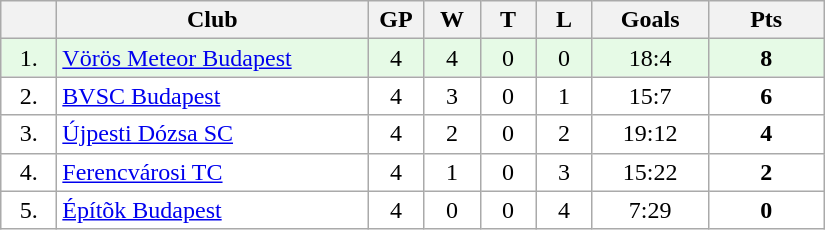<table class="wikitable">
<tr>
<th width="30"></th>
<th width="200">Club</th>
<th width="30">GP</th>
<th width="30">W</th>
<th width="30">T</th>
<th width="30">L</th>
<th width="70">Goals</th>
<th width="70">Pts</th>
</tr>
<tr bgcolor="#e6fae6" align="center">
<td>1.</td>
<td align="left"><a href='#'>Vörös Meteor Budapest</a></td>
<td>4</td>
<td>4</td>
<td>0</td>
<td>0</td>
<td>18:4</td>
<td><strong>8</strong></td>
</tr>
<tr bgcolor="#FFFFFF" align="center">
<td>2.</td>
<td align="left"><a href='#'>BVSC Budapest</a></td>
<td>4</td>
<td>3</td>
<td>0</td>
<td>1</td>
<td>15:7</td>
<td><strong>6</strong></td>
</tr>
<tr bgcolor="#FFFFFF" align="center">
<td>3.</td>
<td align="left"><a href='#'>Újpesti Dózsa SC</a></td>
<td>4</td>
<td>2</td>
<td>0</td>
<td>2</td>
<td>19:12</td>
<td><strong>4</strong></td>
</tr>
<tr bgcolor="#FFFFFF" align="center">
<td>4.</td>
<td align="left"><a href='#'>Ferencvárosi TC</a></td>
<td>4</td>
<td>1</td>
<td>0</td>
<td>3</td>
<td>15:22</td>
<td><strong>2</strong></td>
</tr>
<tr bgcolor="#FFFFFF" align="center">
<td>5.</td>
<td align="left"><a href='#'>Építõk Budapest</a></td>
<td>4</td>
<td>0</td>
<td>0</td>
<td>4</td>
<td>7:29</td>
<td><strong>0</strong></td>
</tr>
</table>
